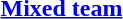<table>
<tr>
<th rowspan=2><a href='#'>Mixed team</a></th>
<td rowspan=2></td>
<td rowspan=2></td>
<td></td>
</tr>
<tr>
<td></td>
</tr>
</table>
